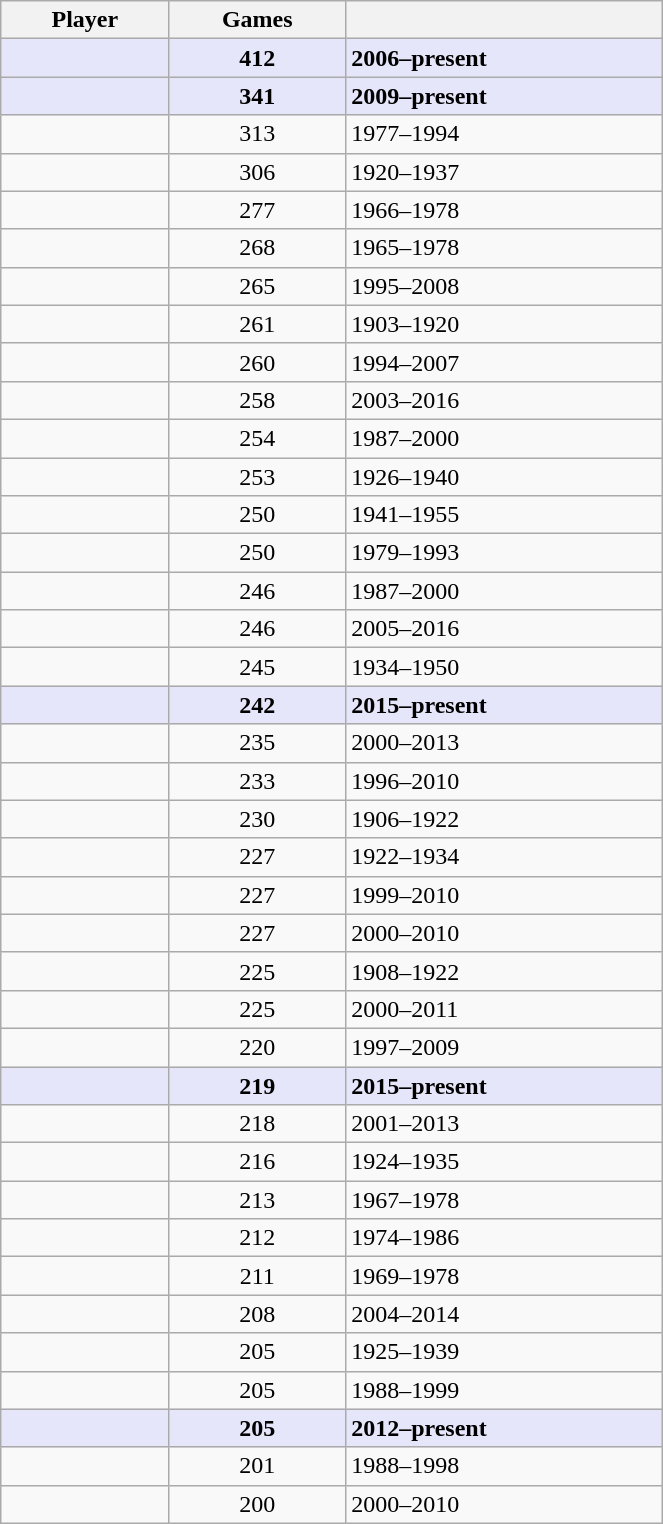<table class="wikitable sortable" width=35%>
<tr>
<th>Player</th>
<th>Games</th>
<th></th>
</tr>
<tr style=background:#E6E6FA>
<td><strong></strong></td>
<td align=center><strong>412</strong></td>
<td><strong>2006–present</strong></td>
</tr>
<tr style=background:#E6E6FA>
<td><strong></strong></td>
<td align=center><strong>341</strong></td>
<td><strong>2009–present</strong></td>
</tr>
<tr>
<td></td>
<td align=center>313</td>
<td>1977–1994</td>
</tr>
<tr>
<td></td>
<td align=center>306</td>
<td>1920–1937</td>
</tr>
<tr>
<td></td>
<td align=center>277</td>
<td>1966–1978</td>
</tr>
<tr>
<td></td>
<td align=center>268</td>
<td>1965–1978</td>
</tr>
<tr>
<td></td>
<td align=center>265</td>
<td>1995–2008</td>
</tr>
<tr>
<td></td>
<td align=center>261</td>
<td>1903–1920</td>
</tr>
<tr>
<td></td>
<td align=center>260</td>
<td>1994–2007</td>
</tr>
<tr>
<td></td>
<td align=center>258</td>
<td>2003–2016</td>
</tr>
<tr>
<td></td>
<td align=center>254</td>
<td>1987–2000</td>
</tr>
<tr>
<td></td>
<td align=center>253</td>
<td>1926–1940</td>
</tr>
<tr>
<td></td>
<td align=center>250</td>
<td>1941–1955</td>
</tr>
<tr>
<td></td>
<td align=center>250</td>
<td>1979–1993</td>
</tr>
<tr>
<td></td>
<td align=center>246</td>
<td>1987–2000</td>
</tr>
<tr>
<td></td>
<td align=center>246</td>
<td>2005–2016</td>
</tr>
<tr>
<td></td>
<td align=center>245</td>
<td>1934–1950</td>
</tr>
<tr style=background:#E6E6FA>
<td><strong></strong></td>
<td align=center><strong>242</strong></td>
<td><strong>2015–present</strong></td>
</tr>
<tr>
<td></td>
<td align=center>235</td>
<td>2000–2013</td>
</tr>
<tr>
<td></td>
<td align=center>233</td>
<td>1996–2010</td>
</tr>
<tr>
<td></td>
<td align=center>230</td>
<td>1906–1922</td>
</tr>
<tr>
<td></td>
<td align=center>227</td>
<td>1922–1934</td>
</tr>
<tr>
<td></td>
<td align=center>227</td>
<td>1999–2010</td>
</tr>
<tr>
<td></td>
<td align=center>227</td>
<td>2000–2010</td>
</tr>
<tr>
<td></td>
<td align=center>225</td>
<td>1908–1922</td>
</tr>
<tr>
<td></td>
<td align=center>225</td>
<td>2000–2011</td>
</tr>
<tr>
<td></td>
<td align=center>220</td>
<td>1997–2009</td>
</tr>
<tr style=background:#E6E6FA>
<td><strong></strong></td>
<td align=center><strong>219</strong></td>
<td><strong>2015–present</strong></td>
</tr>
<tr>
<td></td>
<td align=center>218</td>
<td>2001–2013</td>
</tr>
<tr>
<td></td>
<td align=center>216</td>
<td>1924–1935</td>
</tr>
<tr>
<td></td>
<td align=center>213</td>
<td>1967–1978</td>
</tr>
<tr>
<td></td>
<td align=center>212</td>
<td>1974–1986</td>
</tr>
<tr>
<td></td>
<td align=center>211</td>
<td>1969–1978</td>
</tr>
<tr>
<td></td>
<td align=center>208</td>
<td>2004–2014</td>
</tr>
<tr>
<td></td>
<td align=center>205</td>
<td>1925–1939</td>
</tr>
<tr>
<td></td>
<td align=center>205</td>
<td>1988–1999</td>
</tr>
<tr style=background:#E6E6FA>
<td><strong></strong></td>
<td align=center><strong>205</strong></td>
<td><strong>2012–present</strong></td>
</tr>
<tr>
<td></td>
<td align=center>201</td>
<td>1988–1998</td>
</tr>
<tr>
<td></td>
<td align=center>200</td>
<td>2000–2010</td>
</tr>
</table>
